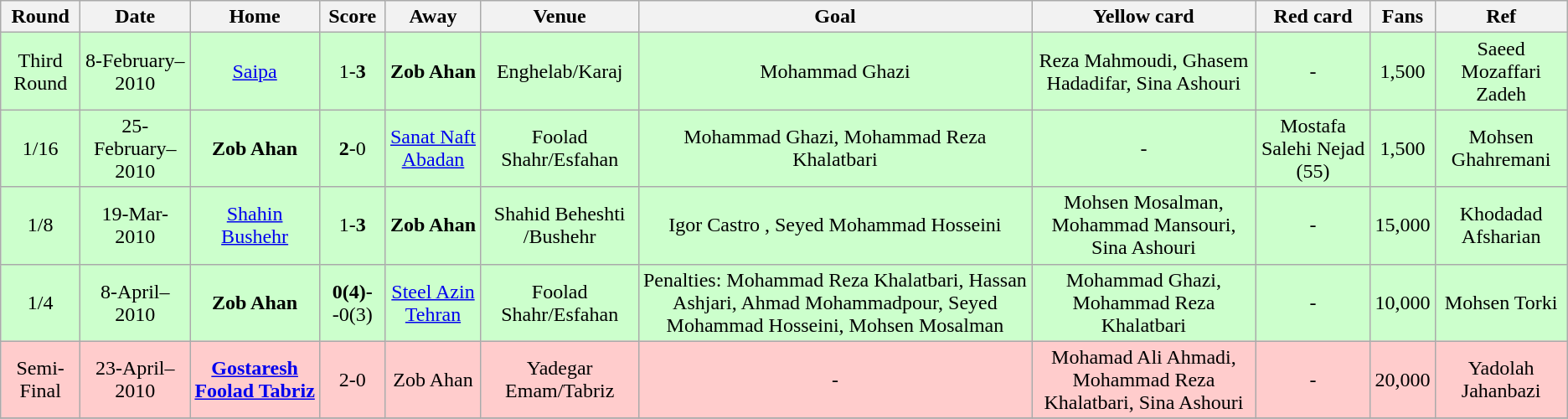<table class="wikitable" style="text-align:center">
<tr>
<th>Round</th>
<th>Date</th>
<th>Home</th>
<th>Score</th>
<th>Away</th>
<th>Venue</th>
<th>Goal </th>
<th>Yellow card </th>
<th>Red card </th>
<th>Fans</th>
<th>Ref</th>
</tr>
<tr style="background: #CFC;">
<td>Third Round</td>
<td>8-February–2010</td>
<td><a href='#'>Saipa</a></td>
<td>1-<strong>3</strong></td>
<td><strong>Zob Ahan</strong></td>
<td>Enghelab/Karaj</td>
<td>Mohammad Ghazi</td>
<td>Reza Mahmoudi, Ghasem Hadadifar, Sina Ashouri</td>
<td>-</td>
<td>1,500</td>
<td>Saeed Mozaffari Zadeh</td>
</tr>
<tr style="background: #CFC;">
<td>1/16</td>
<td>25-February–2010</td>
<td><strong>Zob Ahan</strong></td>
<td><strong>2</strong>-0</td>
<td><a href='#'>Sanat Naft Abadan</a></td>
<td>Foolad Shahr/Esfahan</td>
<td>Mohammad Ghazi, Mohammad Reza Khalatbari</td>
<td>-</td>
<td>Mostafa Salehi Nejad (55)</td>
<td>1,500</td>
<td>Mohsen Ghahremani</td>
</tr>
<tr style="background: #CFC;">
<td>1/8</td>
<td>19-Mar-2010</td>
<td><a href='#'>Shahin Bushehr</a></td>
<td>1-<strong>3</strong></td>
<td><strong>Zob Ahan</strong></td>
<td>Shahid Beheshti /Bushehr</td>
<td Mohammad Mansouri >Igor Castro , Seyed Mohammad Hosseini </td>
<td>Mohsen Mosalman, Mohammad Mansouri, Sina Ashouri</td>
<td>-</td>
<td>15,000</td>
<td>Khodadad Afsharian</td>
</tr>
<tr style="background: #CFC;">
<td>1/4</td>
<td>8-April–2010</td>
<td><strong>Zob Ahan</strong></td>
<td><strong>0(4)-</strong>-0(3)</td>
<td><a href='#'>Steel Azin Tehran</a></td>
<td>Foolad Shahr/Esfahan</td>
<td>Penalties: Mohammad Reza Khalatbari, Hassan Ashjari, Ahmad Mohammadpour, Seyed Mohammad Hosseini, Mohsen Mosalman</td>
<td>Mohammad Ghazi, Mohammad Reza Khalatbari</td>
<td>-</td>
<td>10,000</td>
<td>Mohsen Torki</td>
</tr>
<tr style="background: #FCC;">
<td>Semi-Final</td>
<td>23-April–2010</td>
<td><strong><a href='#'>Gostaresh Foolad Tabriz</a></strong></td>
<td>2-0</td>
<td>Zob Ahan</td>
<td>Yadegar Emam/Tabriz</td>
<td>-</td>
<td>Mohamad Ali Ahmadi, Mohammad Reza Khalatbari, Sina Ashouri</td>
<td>-</td>
<td>20,000</td>
<td>Yadolah Jahanbazi</td>
</tr>
<tr>
</tr>
</table>
